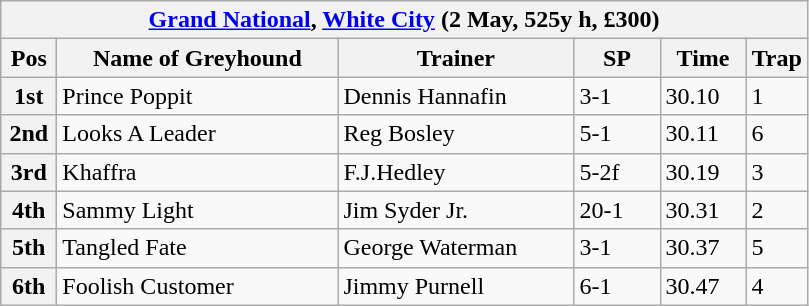<table class="wikitable">
<tr>
<th colspan="6"><a href='#'>Grand National</a>, <a href='#'>White City</a> (2 May, 525y h, £300)</th>
</tr>
<tr>
<th width=30>Pos</th>
<th width=180>Name of Greyhound</th>
<th width=150>Trainer</th>
<th width=50>SP</th>
<th width=50>Time</th>
<th width=30>Trap</th>
</tr>
<tr>
<th>1st</th>
<td>Prince Poppit</td>
<td>Dennis Hannafin</td>
<td>3-1</td>
<td>30.10</td>
<td>1</td>
</tr>
<tr>
<th>2nd</th>
<td>Looks A Leader</td>
<td>Reg Bosley</td>
<td>5-1</td>
<td>30.11</td>
<td>6</td>
</tr>
<tr>
<th>3rd</th>
<td>Khaffra</td>
<td>F.J.Hedley</td>
<td>5-2f</td>
<td>30.19</td>
<td>3</td>
</tr>
<tr>
<th>4th</th>
<td>Sammy Light</td>
<td>Jim Syder Jr.</td>
<td>20-1</td>
<td>30.31</td>
<td>2</td>
</tr>
<tr>
<th>5th</th>
<td>Tangled Fate</td>
<td>George Waterman</td>
<td>3-1</td>
<td>30.37</td>
<td>5</td>
</tr>
<tr>
<th>6th</th>
<td>Foolish Customer</td>
<td>Jimmy Purnell</td>
<td>6-1</td>
<td>30.47</td>
<td>4</td>
</tr>
</table>
